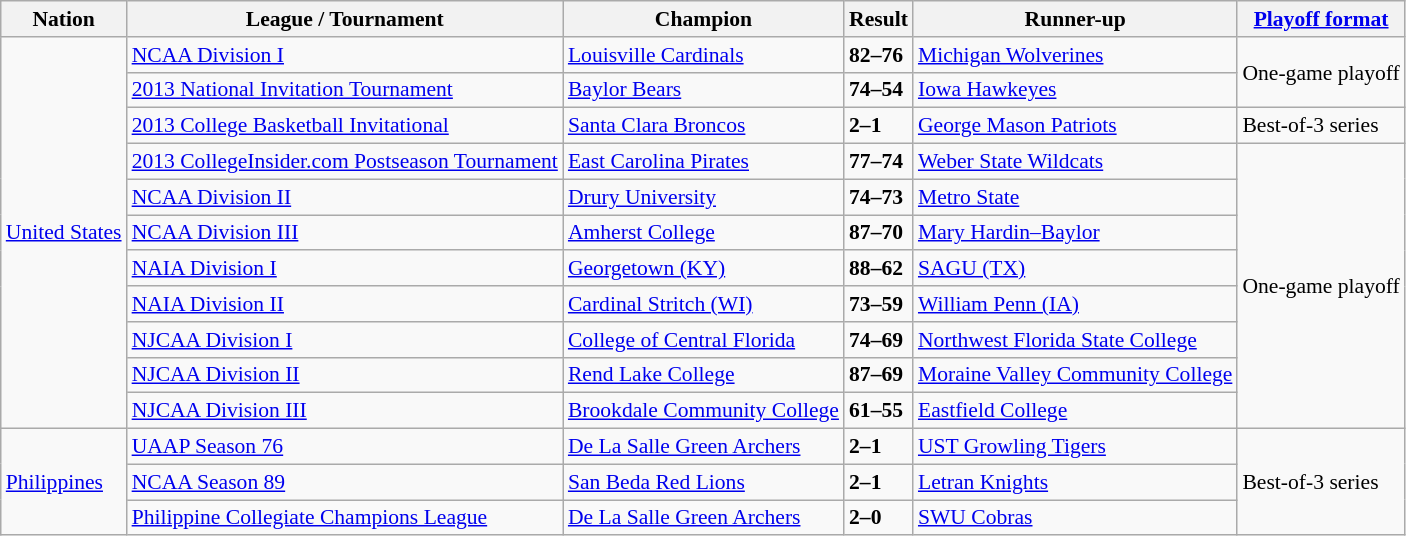<table class="wikitable" style="font-size:90%">
<tr>
<th>Nation</th>
<th>League / Tournament</th>
<th>Champion</th>
<th>Result</th>
<th>Runner-up</th>
<th><a href='#'>Playoff format</a></th>
</tr>
<tr>
<td rowspan="11"> <a href='#'>United States</a></td>
<td><a href='#'>NCAA Division I</a></td>
<td><a href='#'>Louisville Cardinals</a></td>
<td><strong>82–76</strong></td>
<td><a href='#'>Michigan Wolverines</a></td>
<td rowspan="2">One-game playoff</td>
</tr>
<tr>
<td><a href='#'>2013 National Invitation Tournament</a></td>
<td><a href='#'>Baylor Bears</a></td>
<td><strong>74–54</strong></td>
<td><a href='#'>Iowa Hawkeyes</a></td>
</tr>
<tr>
<td><a href='#'>2013 College Basketball Invitational</a></td>
<td><a href='#'>Santa Clara Broncos</a></td>
<td><strong>2–1</strong></td>
<td><a href='#'>George Mason Patriots</a></td>
<td>Best-of-3 series</td>
</tr>
<tr>
<td><a href='#'>2013 CollegeInsider.com Postseason Tournament</a></td>
<td><a href='#'>East Carolina Pirates</a></td>
<td><strong>77–74</strong></td>
<td><a href='#'>Weber State Wildcats</a></td>
<td rowspan="8">One-game playoff</td>
</tr>
<tr>
<td><a href='#'>NCAA Division II</a></td>
<td><a href='#'>Drury University</a></td>
<td><strong>74–73</strong></td>
<td><a href='#'>Metro State</a></td>
</tr>
<tr>
<td><a href='#'>NCAA Division III</a></td>
<td><a href='#'>Amherst College</a></td>
<td><strong>87–70</strong></td>
<td><a href='#'>Mary Hardin–Baylor</a></td>
</tr>
<tr>
<td><a href='#'>NAIA Division I</a></td>
<td><a href='#'>Georgetown (KY)</a></td>
<td><strong>88–62</strong></td>
<td><a href='#'>SAGU (TX)</a></td>
</tr>
<tr>
<td><a href='#'>NAIA Division II</a></td>
<td><a href='#'>Cardinal Stritch (WI)</a></td>
<td><strong>73–59</strong></td>
<td><a href='#'>William Penn (IA)</a></td>
</tr>
<tr>
<td><a href='#'>NJCAA Division I</a></td>
<td><a href='#'>College of Central Florida</a></td>
<td><strong>74–69</strong></td>
<td><a href='#'>Northwest Florida State College</a></td>
</tr>
<tr>
<td><a href='#'>NJCAA Division II</a></td>
<td><a href='#'>Rend Lake College</a></td>
<td><strong>87–69</strong></td>
<td><a href='#'>Moraine Valley Community College</a></td>
</tr>
<tr>
<td><a href='#'>NJCAA Division III</a></td>
<td><a href='#'>Brookdale Community College</a></td>
<td><strong>61–55</strong></td>
<td><a href='#'>Eastfield College</a></td>
</tr>
<tr>
<td rowspan="3"> <a href='#'>Philippines</a></td>
<td><a href='#'>UAAP Season 76</a></td>
<td><a href='#'>De La Salle Green Archers</a></td>
<td><strong>2–1</strong></td>
<td><a href='#'>UST Growling Tigers</a></td>
<td rowspan="3">Best-of-3 series</td>
</tr>
<tr>
<td><a href='#'>NCAA Season 89</a></td>
<td><a href='#'>San Beda Red Lions</a></td>
<td><strong>2–1</strong></td>
<td><a href='#'>Letran Knights</a></td>
</tr>
<tr>
<td><a href='#'>Philippine Collegiate Champions League</a></td>
<td><a href='#'>De La Salle Green Archers</a></td>
<td><strong>2–0</strong></td>
<td><a href='#'>SWU Cobras</a></td>
</tr>
</table>
